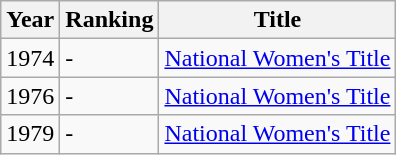<table class="wikitable">
<tr>
<th>Year</th>
<th>Ranking</th>
<th>Title</th>
</tr>
<tr>
<td>1974</td>
<td>-</td>
<td><a href='#'>National Women's Title</a></td>
</tr>
<tr>
<td>1976</td>
<td>-</td>
<td><a href='#'>National Women's Title</a></td>
</tr>
<tr>
<td>1979</td>
<td>-</td>
<td><a href='#'>National Women's Title</a></td>
</tr>
</table>
